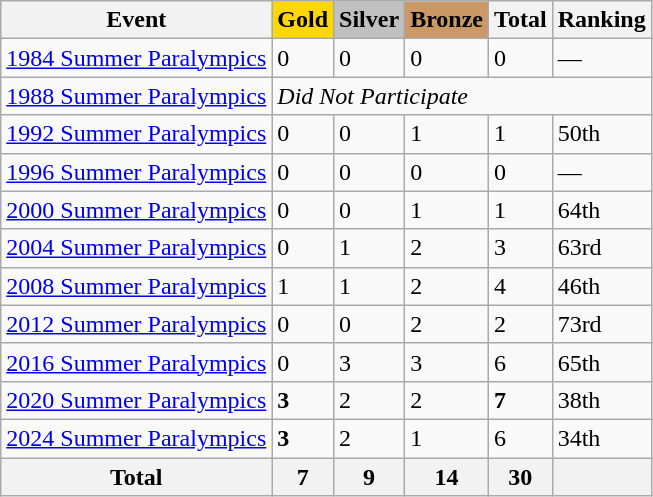<table class="wikitable">
<tr>
<th>Event</th>
<td style="background:gold; font-weight:bold;">Gold</td>
<td style="background:silver; font-weight:bold;">Silver</td>
<td style="background:#cc9966; font-weight:bold;">Bronze</td>
<th>Total</th>
<th>Ranking</th>
</tr>
<tr>
<td><a href='#'>1984 Summer Paralympics</a></td>
<td>0</td>
<td>0</td>
<td>0</td>
<td>0</td>
<td>—</td>
</tr>
<tr>
<td><a href='#'>1988 Summer Paralympics</a></td>
<td colspan=6><em>Did Not Participate</em></td>
</tr>
<tr>
<td><a href='#'>1992 Summer Paralympics</a></td>
<td>0</td>
<td>0</td>
<td>1</td>
<td>1</td>
<td>50th</td>
</tr>
<tr>
<td><a href='#'>1996 Summer Paralympics</a></td>
<td>0</td>
<td>0</td>
<td>0</td>
<td>0</td>
<td>—</td>
</tr>
<tr>
<td><a href='#'>2000 Summer Paralympics</a></td>
<td>0</td>
<td>0</td>
<td>1</td>
<td>1</td>
<td>64th</td>
</tr>
<tr>
<td><a href='#'>2004 Summer Paralympics</a></td>
<td>0</td>
<td>1</td>
<td>2</td>
<td>3</td>
<td>63rd</td>
</tr>
<tr>
<td><a href='#'>2008 Summer Paralympics</a></td>
<td>1</td>
<td>1</td>
<td>2</td>
<td>4</td>
<td>46th</td>
</tr>
<tr>
<td><a href='#'>2012 Summer Paralympics</a></td>
<td>0</td>
<td>0</td>
<td>2</td>
<td>2</td>
<td>73rd</td>
</tr>
<tr>
<td><a href='#'>2016 Summer Paralympics</a></td>
<td>0</td>
<td>3</td>
<td>3</td>
<td>6</td>
<td>65th</td>
</tr>
<tr>
<td><a href='#'>2020 Summer Paralympics</a></td>
<td><strong>3</strong></td>
<td>2</td>
<td>2</td>
<td><strong>7</strong></td>
<td>38th</td>
</tr>
<tr>
<td><a href='#'>2024 Summer Paralympics</a></td>
<td><strong>3</strong></td>
<td>2</td>
<td>1</td>
<td>6</td>
<td>34th</td>
</tr>
<tr>
<th>Total</th>
<th>7</th>
<th>9</th>
<th>14</th>
<th>30</th>
<th></th>
</tr>
</table>
